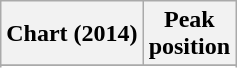<table class="wikitable sortable plainrowheaders">
<tr>
<th scope="col">Chart (2014)</th>
<th scope="col">Peak<br>position</th>
</tr>
<tr>
</tr>
<tr>
</tr>
<tr>
</tr>
<tr>
</tr>
<tr>
</tr>
<tr>
</tr>
<tr>
</tr>
<tr>
</tr>
<tr>
</tr>
<tr>
</tr>
<tr>
</tr>
</table>
